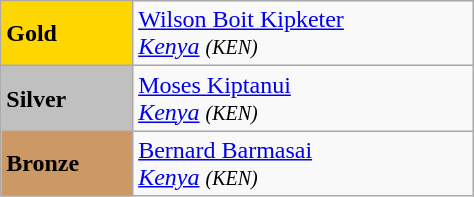<table class="wikitable" width=25%>
<tr>
<td bgcolor="gold"><strong>Gold</strong></td>
<td> <a href='#'>Wilson Boit Kipketer</a><br><em><a href='#'>Kenya</a> <small>(KEN)</small></em></td>
</tr>
<tr>
<td bgcolor="silver"><strong>Silver</strong></td>
<td> <a href='#'>Moses Kiptanui</a><br><em><a href='#'>Kenya</a> <small>(KEN)</small></em></td>
</tr>
<tr>
<td bgcolor="CC9966"><strong>Bronze</strong></td>
<td> <a href='#'>Bernard Barmasai</a><br><em><a href='#'>Kenya</a> <small>(KEN)</small></em></td>
</tr>
</table>
